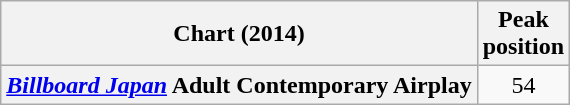<table class="wikitable plainrowheaders" style="text-align:center;">
<tr>
<th scope="col">Chart (2014)</th>
<th scope="col">Peak<br>position</th>
</tr>
<tr>
<th scope="row"><em><a href='#'>Billboard Japan</a></em> Adult Contemporary Airplay</th>
<td>54</td>
</tr>
</table>
